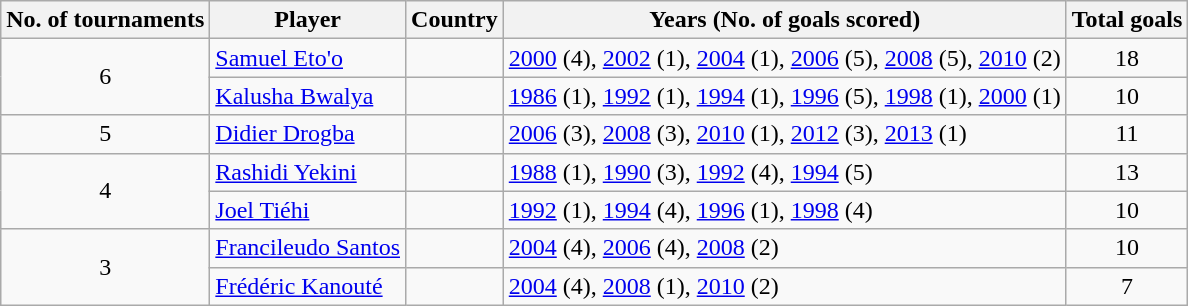<table class="wikitable">
<tr>
<th>No. of tournaments</th>
<th>Player</th>
<th>Country</th>
<th>Years (No. of goals scored)</th>
<th>Total goals</th>
</tr>
<tr>
<td rowspan=2 align=center>6</td>
<td><a href='#'>Samuel Eto'o</a></td>
<td></td>
<td><a href='#'>2000</a> (4), <a href='#'>2002</a> (1), <a href='#'>2004</a> (1), <a href='#'>2006</a> (5), <a href='#'>2008</a> (5), <a href='#'>2010</a> (2)</td>
<td align=center>18</td>
</tr>
<tr>
<td><a href='#'>Kalusha Bwalya</a></td>
<td></td>
<td><a href='#'>1986</a> (1), <a href='#'>1992</a> (1), <a href='#'>1994</a> (1), <a href='#'>1996</a> (5), <a href='#'>1998</a> (1), <a href='#'>2000</a> (1)</td>
<td align=center>10</td>
</tr>
<tr>
<td align=center>5</td>
<td><a href='#'>Didier Drogba</a></td>
<td></td>
<td><a href='#'>2006</a> (3), <a href='#'>2008</a> (3), <a href='#'>2010</a> (1), <a href='#'>2012</a> (3), <a href='#'>2013</a> (1)</td>
<td align=center>11</td>
</tr>
<tr>
<td rowspan=2 align=center>4</td>
<td><a href='#'>Rashidi Yekini</a></td>
<td></td>
<td><a href='#'>1988</a> (1), <a href='#'>1990</a> (3), <a href='#'>1992</a> (4), <a href='#'>1994</a> (5)</td>
<td align=center>13</td>
</tr>
<tr>
<td><a href='#'>Joel Tiéhi</a></td>
<td></td>
<td><a href='#'>1992</a> (1), <a href='#'>1994</a> (4), <a href='#'>1996</a> (1), <a href='#'>1998</a> (4)</td>
<td align=center>10</td>
</tr>
<tr>
<td rowspan=2 align=center>3</td>
<td><a href='#'>Francileudo Santos</a></td>
<td></td>
<td><a href='#'>2004</a> (4), <a href='#'>2006</a> (4), <a href='#'>2008</a> (2)</td>
<td align=center>10</td>
</tr>
<tr>
<td><a href='#'>Frédéric Kanouté</a></td>
<td></td>
<td><a href='#'>2004</a> (4), <a href='#'>2008</a> (1), <a href='#'>2010</a> (2)</td>
<td align=center>7</td>
</tr>
</table>
